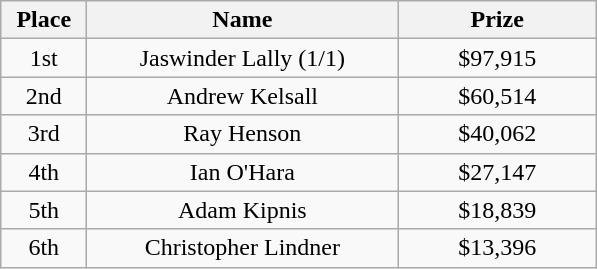<table class="wikitable">
<tr>
<th width="50">Place</th>
<th width="200">Name</th>
<th width="125">Prize</th>
</tr>
<tr>
<td align = "center">1st</td>
<td align = "center"> Jaswinder Lally (1/1)</td>
<td align="center">$97,915</td>
</tr>
<tr>
<td align = "center">2nd</td>
<td align = "center"> Andrew Kelsall</td>
<td align="center">$60,514</td>
</tr>
<tr>
<td align = "center">3rd</td>
<td align = "center"> Ray Henson</td>
<td align="center">$40,062</td>
</tr>
<tr>
<td align = "center">4th</td>
<td align = "center"> Ian O'Hara</td>
<td align="center">$27,147</td>
</tr>
<tr>
<td align = "center">5th</td>
<td align = "center"> Adam Kipnis</td>
<td align="center">$18,839</td>
</tr>
<tr>
<td align = "center">6th</td>
<td align = "center"> Christopher Lindner</td>
<td align="center">$13,396</td>
</tr>
</table>
